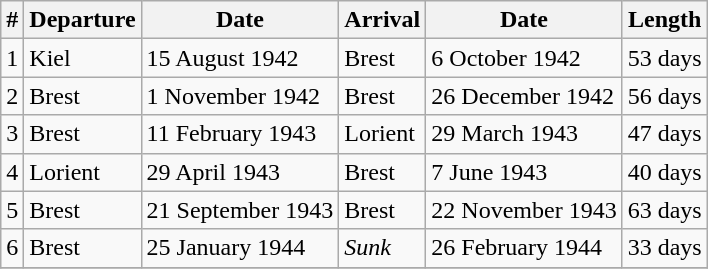<table class="wikitable">
<tr>
<th>#</th>
<th>Departure</th>
<th>Date</th>
<th>Arrival</th>
<th>Date</th>
<th>Length</th>
</tr>
<tr>
<td>1</td>
<td>Kiel</td>
<td>15 August 1942</td>
<td>Brest</td>
<td>6 October 1942</td>
<td>53 days</td>
</tr>
<tr>
<td>2</td>
<td>Brest</td>
<td>1 November 1942</td>
<td>Brest</td>
<td>26 December 1942</td>
<td>56 days</td>
</tr>
<tr>
<td>3</td>
<td>Brest</td>
<td>11 February 1943</td>
<td>Lorient</td>
<td>29 March 1943</td>
<td>47 days</td>
</tr>
<tr>
<td>4</td>
<td>Lorient</td>
<td>29 April 1943</td>
<td>Brest</td>
<td>7 June 1943</td>
<td>40 days</td>
</tr>
<tr>
<td>5</td>
<td>Brest</td>
<td>21 September 1943</td>
<td>Brest</td>
<td>22 November 1943</td>
<td>63 days</td>
</tr>
<tr>
<td>6</td>
<td>Brest</td>
<td>25 January 1944</td>
<td><em>Sunk</em></td>
<td>26 February 1944</td>
<td>33 days</td>
</tr>
<tr>
</tr>
</table>
